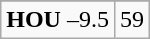<table class="wikitable">
<tr align="center">
</tr>
<tr align="center">
<td><strong>HOU</strong> –9.5</td>
<td>59</td>
</tr>
</table>
